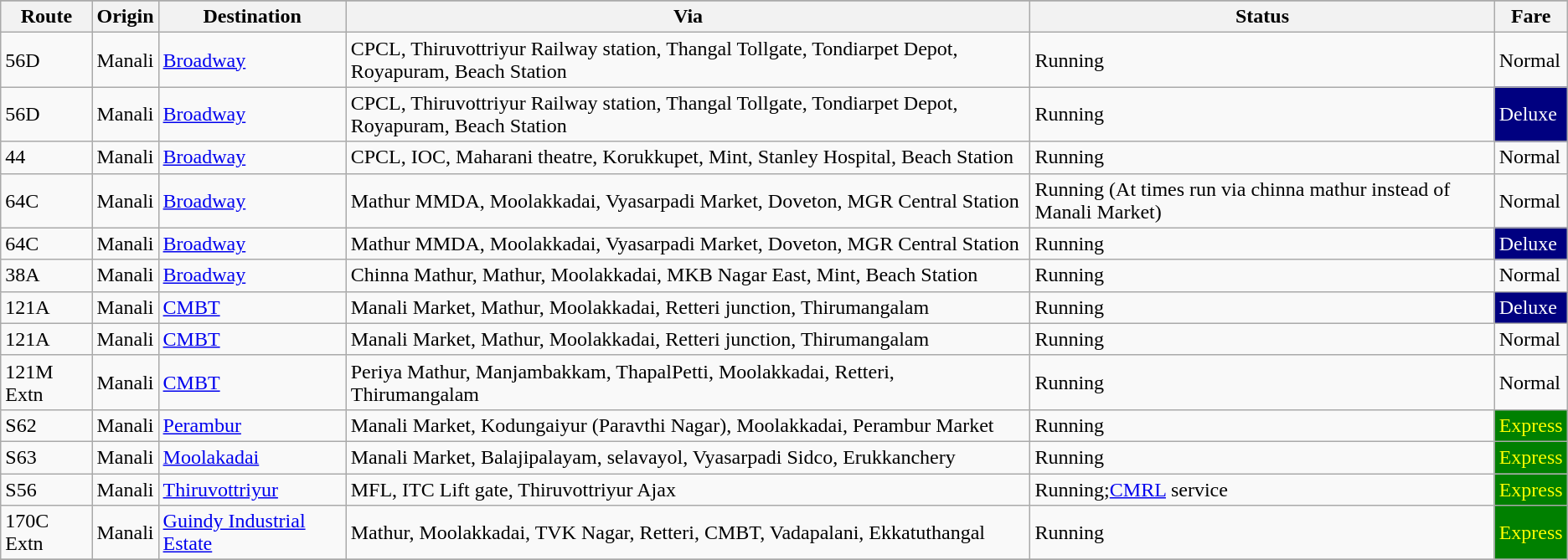<table class="wikitable sortable collapsable plainrowheaders">
<tr>
</tr>
<tr>
<th>Route</th>
<th>Origin</th>
<th>Destination</th>
<th>Via</th>
<th>Status</th>
<th>Fare</th>
</tr>
<tr>
<td>56D</td>
<td>Manali</td>
<td><a href='#'>Broadway</a></td>
<td>CPCL, Thiruvottriyur Railway station, Thangal Tollgate, Tondiarpet Depot, Royapuram, Beach Station</td>
<td>Running</td>
<td>Normal</td>
</tr>
<tr>
<td>56D</td>
<td>Manali</td>
<td><a href='#'>Broadway</a></td>
<td>CPCL, Thiruvottriyur Railway station, Thangal Tollgate, Tondiarpet Depot, Royapuram, Beach Station</td>
<td>Running</td>
<td style="background:navy; color:white">Deluxe</td>
</tr>
<tr>
<td>44</td>
<td>Manali</td>
<td><a href='#'>Broadway</a></td>
<td>CPCL, IOC, Maharani theatre, Korukkupet, Mint, Stanley Hospital, Beach Station</td>
<td>Running</td>
<td>Normal</td>
</tr>
<tr>
<td>64C</td>
<td>Manali</td>
<td><a href='#'>Broadway</a></td>
<td>Mathur MMDA, Moolakkadai, Vyasarpadi Market, Doveton, MGR Central Station</td>
<td>Running (At times run via chinna mathur instead of Manali Market)</td>
<td>Normal</td>
</tr>
<tr>
<td>64C</td>
<td>Manali</td>
<td><a href='#'>Broadway</a></td>
<td>Mathur MMDA, Moolakkadai, Vyasarpadi Market, Doveton, MGR Central Station</td>
<td>Running</td>
<td style="background:navy; color:white">Deluxe</td>
</tr>
<tr>
<td>38A</td>
<td>Manali</td>
<td><a href='#'>Broadway</a></td>
<td>Chinna Mathur, Mathur, Moolakkadai, MKB Nagar East, Mint, Beach Station</td>
<td>Running</td>
<td>Normal</td>
</tr>
<tr>
<td>121A</td>
<td>Manali</td>
<td><a href='#'>CMBT</a></td>
<td>Manali Market, Mathur, Moolakkadai, Retteri junction, Thirumangalam</td>
<td>Running</td>
<td style="background:navy; color:white">Deluxe</td>
</tr>
<tr>
<td>121A</td>
<td>Manali</td>
<td><a href='#'>CMBT</a></td>
<td>Manali Market, Mathur, Moolakkadai, Retteri junction, Thirumangalam</td>
<td>Running</td>
<td>Normal</td>
</tr>
<tr>
<td>121M Extn</td>
<td>Manali</td>
<td><a href='#'>CMBT</a></td>
<td>Periya Mathur, Manjambakkam, ThapalPetti, Moolakkadai, Retteri, Thirumangalam</td>
<td>Running</td>
<td>Normal</td>
</tr>
<tr>
<td>S62</td>
<td>Manali</td>
<td><a href='#'>Perambur</a></td>
<td>Manali Market, Kodungaiyur (Paravthi Nagar), Moolakkadai, Perambur Market</td>
<td>Running</td>
<td style="background:green; color:yellow">Express</td>
</tr>
<tr>
<td>S63</td>
<td>Manali</td>
<td><a href='#'>Moolakadai</a></td>
<td>Manali Market, Balajipalayam, selavayol, Vyasarpadi Sidco, Erukkanchery</td>
<td>Running</td>
<td style="background:green; color:yellow">Express</td>
</tr>
<tr>
<td>S56</td>
<td>Manali</td>
<td><a href='#'>Thiruvottriyur</a></td>
<td>MFL, ITC Lift gate, Thiruvottriyur Ajax</td>
<td>Running;<a href='#'>CMRL</a> service</td>
<td style="background:green; color:yellow">Express</td>
</tr>
<tr>
<td>170C Extn</td>
<td>Manali</td>
<td><a href='#'>Guindy Industrial Estate</a></td>
<td>Mathur, Moolakkadai, TVK Nagar, Retteri, CMBT, Vadapalani, Ekkatuthangal</td>
<td>Running</td>
<td style="background:green; color:yellow">Express</td>
</tr>
<tr>
</tr>
</table>
